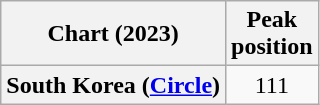<table class="wikitable plainrowheaders" style="text-align:center">
<tr>
<th scope="col">Chart (2023)</th>
<th scope="col">Peak<br>position</th>
</tr>
<tr>
<th scope="row">South Korea (<a href='#'>Circle</a>)</th>
<td>111</td>
</tr>
</table>
